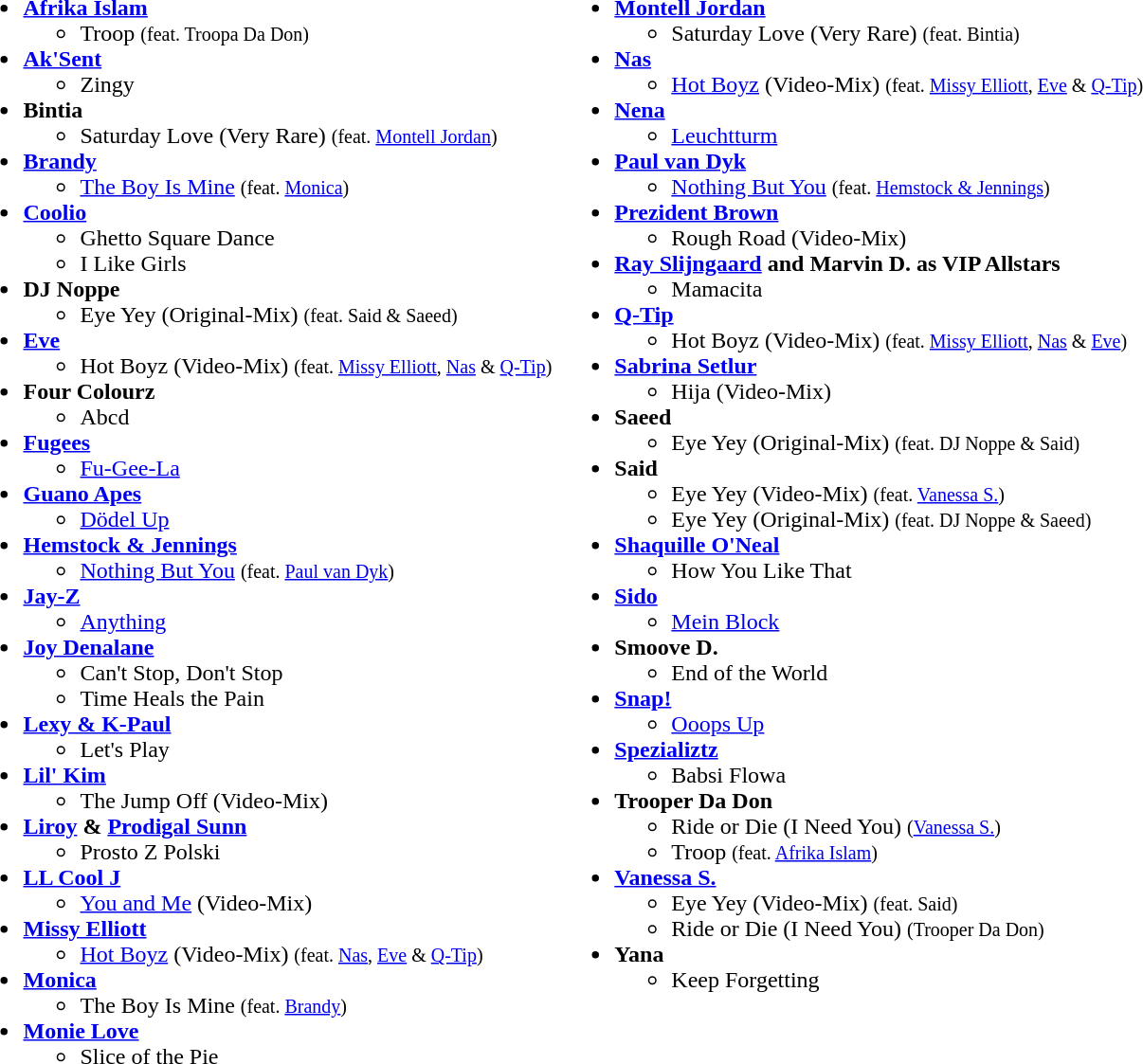<table style="background-color:transparent;">
<tr>
<td valign="top"><br><ul><li><strong><a href='#'>Afrika Islam</a></strong><ul><li>Troop <small>(feat. Troopa Da Don)</small></li></ul></li><li><strong><a href='#'>Ak'Sent</a></strong><ul><li>Zingy</li></ul></li><li><strong>Bintia</strong><ul><li>Saturday Love (Very Rare) <small>(feat. <a href='#'>Montell Jordan</a>)</small></li></ul></li><li><strong><a href='#'>Brandy</a></strong><ul><li><a href='#'>The Boy Is Mine</a> <small>(feat. <a href='#'>Monica</a>)</small></li></ul></li><li><strong><a href='#'>Coolio</a></strong><ul><li>Ghetto Square Dance</li><li>I Like Girls</li></ul></li><li><strong>DJ Noppe</strong><ul><li>Eye Yey (Original-Mix) <small>(feat. Said & Saeed)</small></li></ul></li><li><strong><a href='#'>Eve</a></strong><ul><li>Hot Boyz (Video-Mix) <small>(feat. <a href='#'>Missy Elliott</a>, <a href='#'>Nas</a> & <a href='#'>Q-Tip</a>)</small></li></ul></li><li><strong>Four Colourz</strong><ul><li>Abcd</li></ul></li><li><strong><a href='#'>Fugees</a></strong><ul><li><a href='#'>Fu-Gee-La</a></li></ul></li><li><strong><a href='#'>Guano Apes</a></strong><ul><li><a href='#'>Dödel Up</a></li></ul></li><li><strong><a href='#'>Hemstock & Jennings</a></strong><ul><li><a href='#'>Nothing But You</a> <small>(feat. <a href='#'>Paul van Dyk</a>)</small></li></ul></li><li><strong><a href='#'>Jay-Z</a></strong><ul><li><a href='#'>Anything</a></li></ul></li><li><strong><a href='#'>Joy Denalane</a></strong><ul><li>Can't Stop, Don't Stop</li><li>Time Heals the Pain</li></ul></li><li><strong><a href='#'>Lexy & K-Paul</a></strong><ul><li>Let's Play</li></ul></li><li><strong><a href='#'>Lil' Kim</a></strong><ul><li>The Jump Off (Video-Mix)</li></ul></li><li><strong><a href='#'>Liroy</a> & <a href='#'>Prodigal Sunn</a></strong><ul><li>Prosto Z Polski</li></ul></li><li><strong><a href='#'>LL Cool J</a></strong><ul><li><a href='#'>You and Me</a> (Video-Mix)</li></ul></li><li><strong><a href='#'>Missy Elliott</a></strong><ul><li><a href='#'>Hot Boyz</a> (Video-Mix) <small>(feat. <a href='#'>Nas</a>, <a href='#'>Eve</a> & <a href='#'>Q-Tip</a>)</small></li></ul></li><li><strong><a href='#'>Monica</a></strong><ul><li>The Boy Is Mine <small>(feat. <a href='#'>Brandy</a>)</small></li></ul></li><li><strong><a href='#'>Monie Love</a></strong><ul><li>Slice of the Pie</li></ul></li></ul></td>
<td valign="top"><br><ul><li><strong><a href='#'>Montell Jordan</a></strong><ul><li>Saturday Love (Very Rare) <small>(feat. Bintia)</small></li></ul></li><li><strong><a href='#'>Nas</a></strong><ul><li><a href='#'>Hot Boyz</a> (Video-Mix) <small>(feat. <a href='#'>Missy Elliott</a>, <a href='#'>Eve</a> & <a href='#'>Q-Tip</a>)</small></li></ul></li><li><strong><a href='#'>Nena</a></strong><ul><li><a href='#'>Leuchtturm</a></li></ul></li><li><strong><a href='#'>Paul van Dyk</a></strong><ul><li><a href='#'>Nothing But You</a> <small>(feat. <a href='#'>Hemstock & Jennings</a>)</small></li></ul></li><li><strong><a href='#'>Prezident Brown</a></strong><ul><li>Rough Road (Video-Mix)</li></ul></li><li><strong><a href='#'>Ray Slijngaard</a> and Marvin D. as VIP Allstars</strong><ul><li>Mamacita</li></ul></li><li><strong><a href='#'>Q-Tip</a></strong><ul><li>Hot Boyz (Video-Mix) <small>(feat. <a href='#'>Missy Elliott</a>, <a href='#'>Nas</a> & <a href='#'>Eve</a>)</small></li></ul></li><li><strong><a href='#'>Sabrina Setlur</a></strong><ul><li>Hija (Video-Mix)</li></ul></li><li><strong>Saeed</strong><ul><li>Eye Yey (Original-Mix) <small>(feat. DJ Noppe & Said)</small></li></ul></li><li><strong>Said</strong><ul><li>Eye Yey (Video-Mix) <small>(feat. <a href='#'>Vanessa S.</a>)</small></li><li>Eye Yey (Original-Mix) <small>(feat. DJ Noppe & Saeed)</small></li></ul></li><li><strong><a href='#'>Shaquille O'Neal</a></strong><ul><li>How You Like That</li></ul></li><li><strong><a href='#'>Sido</a></strong><ul><li><a href='#'>Mein Block</a></li></ul></li><li><strong>Smoove D.</strong><ul><li>End of the World</li></ul></li><li><strong><a href='#'>Snap!</a></strong><ul><li><a href='#'>Ooops Up</a></li></ul></li><li><strong><a href='#'>Spezializtz</a></strong><ul><li>Babsi Flowa</li></ul></li><li><strong>Trooper Da Don</strong><ul><li>Ride or Die (I Need You) <small>(<a href='#'>Vanessa S.</a>)</small></li><li>Troop <small>(feat. <a href='#'>Afrika Islam</a>)</small></li></ul></li><li><strong><a href='#'>Vanessa S.</a></strong><ul><li>Eye Yey (Video-Mix) <small>(feat. Said)</small></li><li>Ride or Die (I Need You) <small>(Trooper Da Don)</small></li></ul></li><li><strong>Yana</strong><ul><li>Keep Forgetting</li></ul></li></ul></td>
</tr>
</table>
